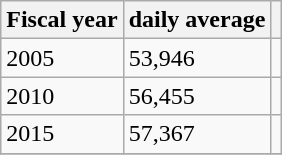<table class="wikitable">
<tr>
<th>Fiscal year</th>
<th>daily average</th>
<th></th>
</tr>
<tr>
<td>2005</td>
<td>53,946</td>
<td></td>
</tr>
<tr>
<td>2010</td>
<td>56,455</td>
<td></td>
</tr>
<tr>
<td>2015</td>
<td>57,367</td>
<td></td>
</tr>
<tr>
</tr>
</table>
